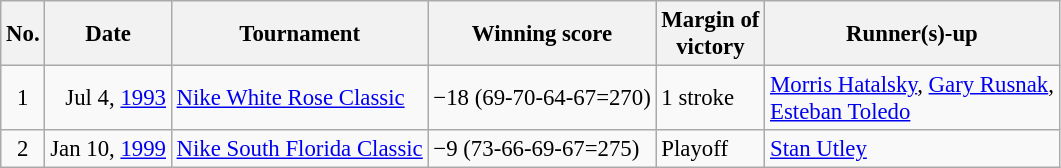<table class="wikitable" style="font-size:95%;">
<tr>
<th>No.</th>
<th>Date</th>
<th>Tournament</th>
<th>Winning score</th>
<th>Margin of<br>victory</th>
<th>Runner(s)-up</th>
</tr>
<tr>
<td align=center>1</td>
<td align=right>Jul 4, <a href='#'>1993</a></td>
<td><a href='#'>Nike White Rose Classic</a></td>
<td>−18 (69-70-64-67=270)</td>
<td>1 stroke</td>
<td> <a href='#'>Morris Hatalsky</a>,  <a href='#'>Gary Rusnak</a>,<br> <a href='#'>Esteban Toledo</a></td>
</tr>
<tr>
<td align=center>2</td>
<td align=right>Jan 10, <a href='#'>1999</a></td>
<td><a href='#'>Nike South Florida Classic</a></td>
<td>−9 (73-66-69-67=275)</td>
<td>Playoff</td>
<td> <a href='#'>Stan Utley</a></td>
</tr>
</table>
